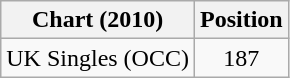<table class="wikitable">
<tr>
<th>Chart (2010)</th>
<th>Position</th>
</tr>
<tr>
<td>UK Singles (OCC)</td>
<td style="text-align:center;">187</td>
</tr>
</table>
